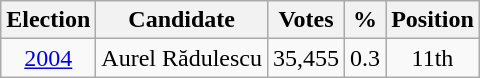<table class=wikitable style=text-align:center>
<tr>
<th>Election</th>
<th>Candidate</th>
<th>Votes</th>
<th>%</th>
<th>Position</th>
</tr>
<tr>
<td><a href='#'>2004</a></td>
<td>Aurel Rădulescu</td>
<td>35,455</td>
<td>0.3</td>
<td>11th</td>
</tr>
</table>
